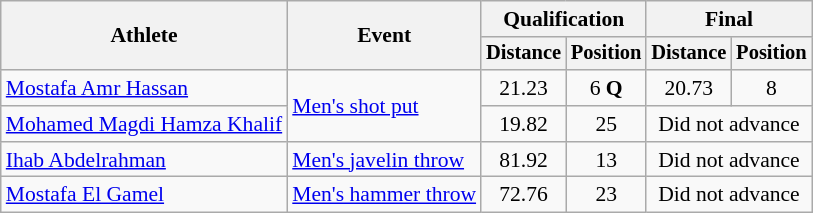<table class=wikitable style=font-size:90%;text-align:center>
<tr>
<th rowspan=2>Athlete</th>
<th rowspan=2>Event</th>
<th colspan=2>Qualification</th>
<th colspan=2>Final</th>
</tr>
<tr style=font-size:95%>
<th>Distance</th>
<th>Position</th>
<th>Distance</th>
<th>Position</th>
</tr>
<tr align=center>
<td align=left><a href='#'>Mostafa Amr Hassan</a></td>
<td align=left rowspan=2><a href='#'>Men's shot put</a></td>
<td>21.23</td>
<td>6 <strong>Q</strong></td>
<td>20.73</td>
<td>8</td>
</tr>
<tr align=center>
<td align=left><a href='#'>Mohamed Magdi Hamza Khalif</a></td>
<td>19.82</td>
<td>25</td>
<td colspan="2">Did not advance</td>
</tr>
<tr align=center>
<td align=left><a href='#'>Ihab Abdelrahman</a></td>
<td align=left><a href='#'>Men's javelin throw</a></td>
<td>81.92</td>
<td>13</td>
<td colspan="2">Did not advance</td>
</tr>
<tr align=center>
<td align=left><a href='#'>Mostafa El Gamel</a></td>
<td align=left><a href='#'>Men's hammer throw</a></td>
<td>72.76</td>
<td>23</td>
<td colspan="2">Did not advance</td>
</tr>
</table>
